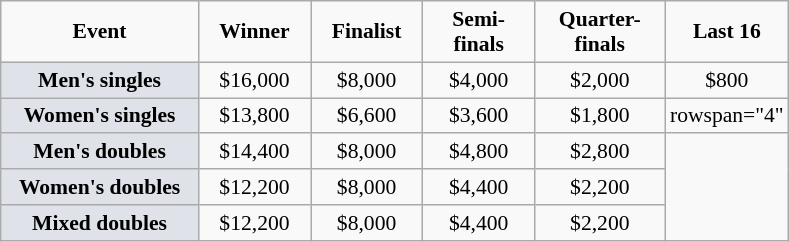<table class="wikitable" style="font-size:90%; text-align:center">
<tr>
<td width="125"><strong>Event</strong></td>
<td width="68"><strong>Winner</strong></td>
<td width="68"><strong>Finalist</strong></td>
<td width="68"><strong>Semi-finals</strong></td>
<td width="80"><strong>Quarter-finals</strong></td>
<td width="68"><strong>Last 16</strong></td>
</tr>
<tr>
<td bgcolor="#dfe2e9"><strong>Men's singles</strong></td>
<td>$16,000</td>
<td>$8,000</td>
<td>$4,000</td>
<td>$2,000</td>
<td>$800</td>
</tr>
<tr>
<td bgcolor="#dfe2e9"><strong>Women's singles</strong></td>
<td>$13,800</td>
<td>$6,600</td>
<td>$3,600</td>
<td>$1,800</td>
<td>rowspan="4" </td>
</tr>
<tr>
<td bgcolor="#dfe2e9"><strong>Men's doubles</strong></td>
<td>$14,400</td>
<td>$8,000</td>
<td>$4,800</td>
<td>$2,800</td>
</tr>
<tr>
<td bgcolor="#dfe2e9"><strong>Women's doubles</strong></td>
<td>$12,200</td>
<td>$8,000</td>
<td>$4,400</td>
<td>$2,200</td>
</tr>
<tr>
<td bgcolor="#dfe2e9"><strong>Mixed doubles</strong></td>
<td>$12,200</td>
<td>$8,000</td>
<td>$4,400</td>
<td>$2,200</td>
</tr>
</table>
